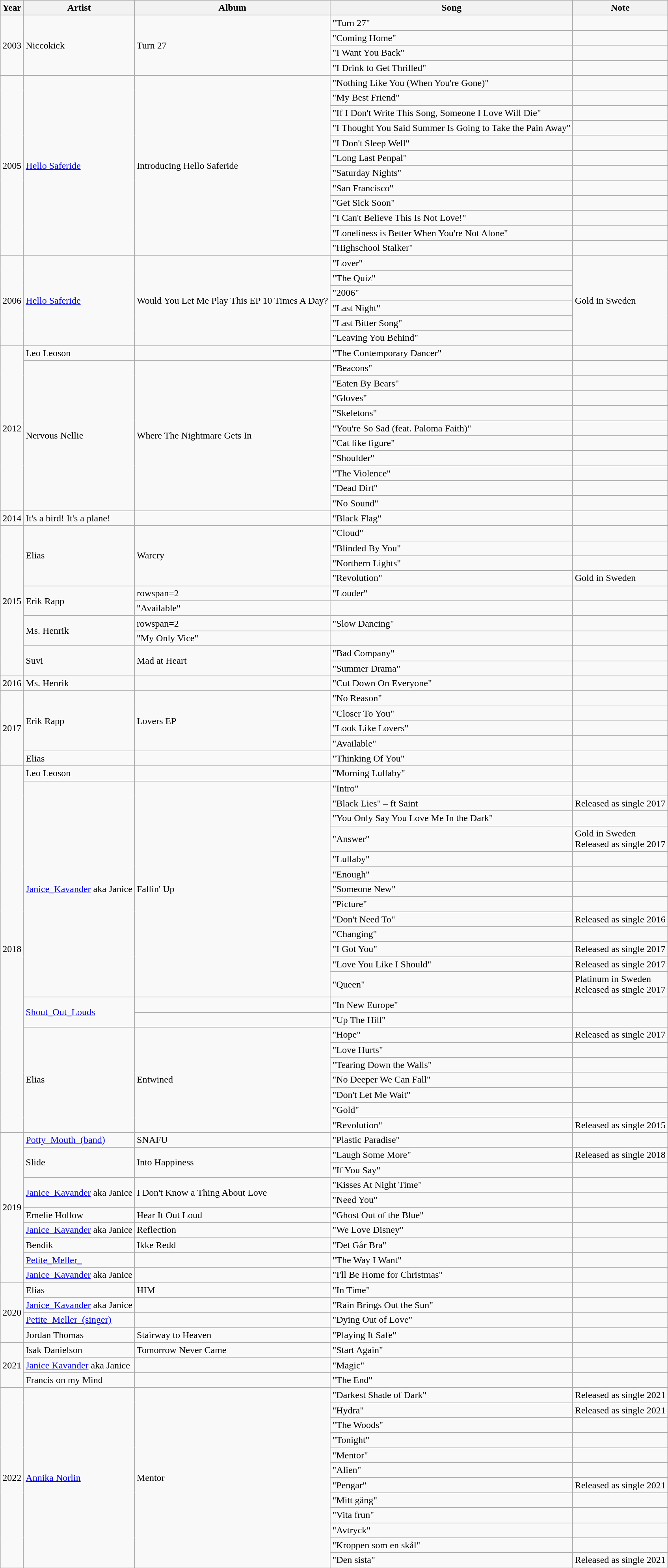<table class="wikitable">
<tr>
<th>Year</th>
<th>Artist</th>
<th>Album</th>
<th>Song</th>
<th>Note</th>
</tr>
<tr>
<td rowspan="4">2003</td>
<td rowspan="4">Niccokick</td>
<td rowspan="4">Turn 27</td>
<td>"Turn 27"</td>
<td></td>
</tr>
<tr>
<td>"Coming Home"</td>
<td></td>
</tr>
<tr>
<td>"I Want You Back"</td>
<td></td>
</tr>
<tr>
<td>"I Drink to Get Thrilled"</td>
<td></td>
</tr>
<tr>
<td rowspan="12">2005</td>
<td rowspan="12"><a href='#'>Hello Saferide</a></td>
<td rowspan="12">Introducing Hello Saferide</td>
<td>"Nothing Like You (When You're Gone)"</td>
<td></td>
</tr>
<tr>
<td>"My Best Friend"</td>
<td></td>
</tr>
<tr>
<td>"If I Don't Write This Song, Someone I Love Will Die"</td>
<td></td>
</tr>
<tr>
<td>"I Thought You Said Summer Is Going to Take the Pain Away"</td>
<td></td>
</tr>
<tr>
<td>"I Don't Sleep Well"</td>
<td></td>
</tr>
<tr>
<td>"Long Last Penpal"</td>
<td></td>
</tr>
<tr>
<td>"Saturday Nights"</td>
<td></td>
</tr>
<tr>
<td>"San Francisco"</td>
<td></td>
</tr>
<tr>
<td>"Get Sick Soon"</td>
<td></td>
</tr>
<tr>
<td>"I Can't Believe This Is Not Love!"</td>
<td></td>
</tr>
<tr>
<td>"Loneliness is Better When You're Not Alone"</td>
<td></td>
</tr>
<tr>
<td>"Highschool Stalker"</td>
<td></td>
</tr>
<tr>
<td rowspan="6">2006</td>
<td rowspan="6"><a href='#'>Hello Saferide</a></td>
<td rowspan="6">Would You Let Me Play This EP 10 Times A Day?</td>
<td>"Lover"</td>
<td rowspan="6">Gold in Sweden</td>
</tr>
<tr>
<td>"The Quiz"</td>
</tr>
<tr>
<td>"2006"</td>
</tr>
<tr>
<td>"Last Night"</td>
</tr>
<tr>
<td>"Last Bitter Song"</td>
</tr>
<tr>
<td>"Leaving You Behind"</td>
</tr>
<tr>
<td rowspan="12">2012</td>
<td>Leo Leoson</td>
<td></td>
<td>"The Contemporary Dancer"</td>
<td></td>
</tr>
<tr>
<td rowspan="11">Nervous Nellie</td>
<td rowspan="11">Where The Nightmare Gets In</td>
</tr>
<tr>
<td>"Beacons"</td>
<td></td>
</tr>
<tr>
<td>"Eaten By Bears"</td>
<td></td>
</tr>
<tr>
<td>"Gloves"</td>
<td></td>
</tr>
<tr>
<td>"Skeletons"</td>
<td></td>
</tr>
<tr>
<td>"You're So Sad (feat. Paloma Faith)"</td>
<td></td>
</tr>
<tr>
<td>"Cat like figure"</td>
<td></td>
</tr>
<tr>
<td>"Shoulder"</td>
<td></td>
</tr>
<tr>
<td>"The Violence"</td>
<td></td>
</tr>
<tr>
<td>"Dead Dirt"</td>
<td></td>
</tr>
<tr>
<td>"No Sound"</td>
<td></td>
</tr>
<tr>
<td>2014</td>
<td>It's a bird! It's a plane!</td>
<td></td>
<td>"Black Flag"</td>
<td></td>
</tr>
<tr>
<td rowspan="10">2015</td>
<td rowspan="4">Elias</td>
<td rowspan="4">Warcry</td>
<td>"Cloud"</td>
<td></td>
</tr>
<tr>
<td>"Blinded By You"</td>
<td></td>
</tr>
<tr>
<td>"Northern Lights"</td>
<td></td>
</tr>
<tr>
<td>"Revolution"</td>
<td>Gold in Sweden</td>
</tr>
<tr r>
<td rowspan="2">Erik Rapp</td>
<td>rowspan=2 </td>
<td>"Louder"</td>
<td></td>
</tr>
<tr>
<td>"Available"</td>
<td></td>
</tr>
<tr>
<td rowspan="2">Ms. Henrik</td>
<td>rowspan=2 </td>
<td>"Slow Dancing"</td>
<td></td>
</tr>
<tr>
<td>"My Only Vice"</td>
<td></td>
</tr>
<tr>
<td rowspan="2">Suvi</td>
<td rowspan="2">Mad at Heart</td>
<td>"Bad Company"</td>
<td></td>
</tr>
<tr>
<td>"Summer Drama"</td>
<td></td>
</tr>
<tr>
<td rowspan="1">2016</td>
<td>Ms. Henrik</td>
<td></td>
<td>"Cut Down On Everyone"</td>
<td></td>
</tr>
<tr>
<td rowspan="5">2017</td>
<td rowspan="4">Erik Rapp</td>
<td rowspan="4">Lovers EP</td>
<td>"No Reason"</td>
<td></td>
</tr>
<tr>
<td>"Closer To You"</td>
<td></td>
</tr>
<tr>
<td>"Look Like Lovers"</td>
<td></td>
</tr>
<tr>
<td>"Available"</td>
<td></td>
</tr>
<tr>
<td>Elias</td>
<td></td>
<td>"Thinking Of You"</td>
<td></td>
</tr>
<tr>
<td rowspan="23">2018</td>
<td>Leo Leoson</td>
<td></td>
<td>"Morning Lullaby"</td>
<td></td>
</tr>
<tr>
<td rowspan="13"><a href='#'>Janice_Kavander</a> aka Janice</td>
<td rowspan="13">Fallin' Up</td>
<td>"Intro"</td>
<td></td>
</tr>
<tr>
<td>"Black Lies" – ft Saint</td>
<td>Released as single 2017</td>
</tr>
<tr>
<td>"You Only Say You Love Me In the Dark"</td>
<td></td>
</tr>
<tr>
<td>"Answer"</td>
<td>Gold in Sweden<br>Released as single 2017</td>
</tr>
<tr>
<td>"Lullaby"</td>
<td></td>
</tr>
<tr>
<td>"Enough"</td>
<td></td>
</tr>
<tr>
<td>"Someone New"</td>
<td></td>
</tr>
<tr>
<td>"Picture"</td>
<td></td>
</tr>
<tr>
<td>"Don't Need To"</td>
<td>Released as single 2016</td>
</tr>
<tr>
<td>"Changing"</td>
<td></td>
</tr>
<tr>
<td>"I Got You"</td>
<td>Released as single 2017</td>
</tr>
<tr>
<td>"Love You Like I Should"</td>
<td>Released as single 2017</td>
</tr>
<tr>
<td>"Queen"</td>
<td>Platinum in Sweden<br>Released as single 2017</td>
</tr>
<tr>
<td rowspan="2"><a href='#'>Shout_Out_Louds</a></td>
<td></td>
<td>"In New Europe"</td>
<td></td>
</tr>
<tr>
<td></td>
<td>"Up The Hill"</td>
<td></td>
</tr>
<tr>
<td rowspan="7">Elias</td>
<td rowspan="7">Entwined</td>
<td>"Hope"</td>
<td>Released as single 2017</td>
</tr>
<tr>
<td>"Love Hurts"</td>
<td></td>
</tr>
<tr>
<td>"Tearing Down the Walls"</td>
<td></td>
</tr>
<tr>
<td>"No Deeper We Can Fall"</td>
<td></td>
</tr>
<tr>
<td>"Don't Let Me Wait"</td>
<td></td>
</tr>
<tr>
<td>"Gold"</td>
<td></td>
</tr>
<tr>
<td>"Revolution"</td>
<td>Released as single 2015</td>
</tr>
<tr>
<td rowspan="10">2019</td>
<td><a href='#'>Potty_Mouth_(band)</a></td>
<td>SNAFU</td>
<td>"Plastic Paradise"</td>
<td></td>
</tr>
<tr>
<td rowspan="2">Slide</td>
<td rowspan="2">Into Happiness</td>
<td>"Laugh Some More"</td>
<td>Released as single 2018</td>
</tr>
<tr>
<td>"If You Say"</td>
<td></td>
</tr>
<tr>
<td rowspan="2"><a href='#'>Janice_Kavander</a> aka Janice</td>
<td rowspan="2">I Don't Know a Thing About Love</td>
<td>"Kisses At Night Time"</td>
<td></td>
</tr>
<tr>
<td>"Need You"</td>
<td></td>
</tr>
<tr>
<td>Emelie Hollow</td>
<td>Hear It Out Loud</td>
<td>"Ghost Out of the Blue"</td>
<td></td>
</tr>
<tr>
<td><a href='#'>Janice_Kavander</a> aka Janice</td>
<td>Reflection</td>
<td>"We Love Disney"</td>
<td></td>
</tr>
<tr>
<td>Bendik</td>
<td>Ikke Redd</td>
<td>"Det Går Bra"</td>
<td></td>
</tr>
<tr>
<td><a href='#'>Petite_Meller_</a></td>
<td></td>
<td>"The Way I Want"</td>
<td></td>
</tr>
<tr>
<td><a href='#'>Janice_Kavander</a> aka Janice</td>
<td></td>
<td>"I'll Be Home for Christmas"</td>
<td></td>
</tr>
<tr>
<td rowspan="4">2020</td>
<td>Elias</td>
<td>HIM</td>
<td>"In Time"</td>
<td></td>
</tr>
<tr>
<td><a href='#'>Janice_Kavander</a> aka Janice</td>
<td></td>
<td>"Rain Brings Out the Sun"</td>
<td></td>
</tr>
<tr>
<td><a href='#'>Petite_Meller_(singer)</a></td>
<td></td>
<td>"Dying Out of Love"</td>
<td></td>
</tr>
<tr>
<td>Jordan Thomas</td>
<td>Stairway to Heaven</td>
<td>"Playing It Safe"</td>
<td></td>
</tr>
<tr>
<td rowspan="3">2021</td>
<td>Isak Danielson</td>
<td>Tomorrow Never Came</td>
<td>"Start Again"</td>
<td></td>
</tr>
<tr>
<td><a href='#'>Janice Kavander</a> aka Janice</td>
<td></td>
<td>"Magic"</td>
<td></td>
</tr>
<tr>
<td>Francis on my Mind</td>
<td></td>
<td>"The End"</td>
<td></td>
</tr>
<tr>
<td rowspan="12">2022</td>
<td rowspan="12"><a href='#'>Annika Norlin</a></td>
<td rowspan="12">Mentor</td>
<td>"Darkest Shade of Dark"</td>
<td>Released as single 2021</td>
</tr>
<tr>
<td>"Hydra"</td>
<td>Released as single 2021</td>
</tr>
<tr>
<td>"The Woods"</td>
<td></td>
</tr>
<tr>
<td>"Tonight"</td>
<td></td>
</tr>
<tr>
<td>"Mentor"</td>
<td></td>
</tr>
<tr>
<td>"Alien"</td>
<td></td>
</tr>
<tr>
<td>"Pengar"</td>
<td>Released as single 2021</td>
</tr>
<tr>
<td>"Mitt gäng"</td>
<td></td>
</tr>
<tr>
<td>"Vita frun"</td>
<td></td>
</tr>
<tr>
<td>"Avtryck"</td>
<td></td>
</tr>
<tr>
<td>"Kroppen som en skål"</td>
<td></td>
</tr>
<tr>
<td>"Den sista"</td>
<td>Released as single 2021</td>
</tr>
<tr>
</tr>
</table>
